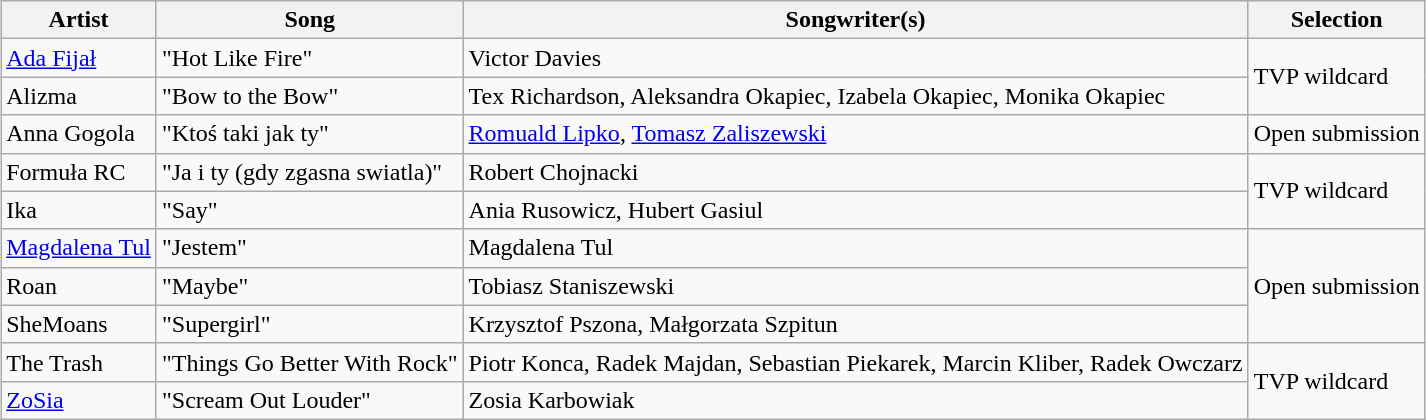<table class="sortable wikitable" style="margin: 1em auto 1em auto;">
<tr>
<th>Artist</th>
<th>Song</th>
<th>Songwriter(s)</th>
<th>Selection</th>
</tr>
<tr>
<td><a href='#'>Ada Fijał</a></td>
<td>"Hot Like Fire"</td>
<td>Victor Davies</td>
<td rowspan="2">TVP wildcard</td>
</tr>
<tr>
<td>Alizma</td>
<td>"Bow to the Bow"</td>
<td>Tex Richardson, Aleksandra Okapiec, Izabela Okapiec, Monika Okapiec</td>
</tr>
<tr>
<td>Anna Gogola</td>
<td>"Ktoś taki jak ty"</td>
<td><a href='#'>Romuald Lipko</a>, <a href='#'>Tomasz Zaliszewski</a></td>
<td>Open submission</td>
</tr>
<tr>
<td>Formuła RC</td>
<td>"Ja i ty (gdy zgasna swiatla)"</td>
<td>Robert Chojnacki</td>
<td rowspan="2">TVP wildcard</td>
</tr>
<tr>
<td>Ika</td>
<td>"Say"</td>
<td>Ania Rusowicz, Hubert Gasiul</td>
</tr>
<tr>
<td><a href='#'>Magdalena Tul</a></td>
<td>"Jestem"</td>
<td>Magdalena Tul</td>
<td rowspan="3">Open submission</td>
</tr>
<tr>
<td>Roan</td>
<td>"Maybe"</td>
<td>Tobiasz Staniszewski</td>
</tr>
<tr>
<td>SheMoans</td>
<td>"Supergirl"</td>
<td>Krzysztof Pszona, Małgorzata Szpitun</td>
</tr>
<tr>
<td>The Trash</td>
<td>"Things Go Better With Rock"</td>
<td>Piotr Konca, Radek Majdan, Sebastian Piekarek, Marcin Kliber, Radek Owczarz</td>
<td rowspan="2">TVP wildcard</td>
</tr>
<tr>
<td><a href='#'>ZoSia</a></td>
<td>"Scream Out Louder"</td>
<td>Zosia Karbowiak</td>
</tr>
</table>
